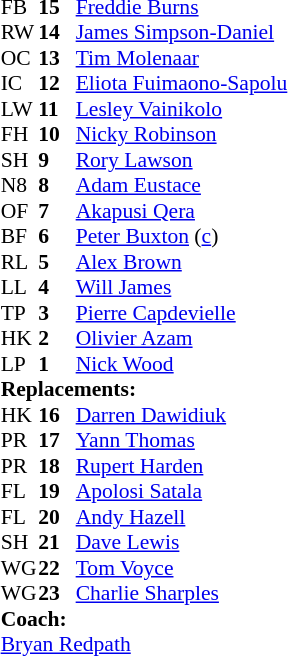<table style="font-size: 90%" cellspacing="0" cellpadding="0" align=center>
<tr>
<th width="25"></th>
<th width="25"></th>
</tr>
<tr>
<td>FB</td>
<td><strong>15</strong></td>
<td> <a href='#'>Freddie Burns</a></td>
</tr>
<tr>
<td>RW</td>
<td><strong>14</strong></td>
<td> <a href='#'>James Simpson-Daniel</a></td>
</tr>
<tr>
<td>OC</td>
<td><strong>13</strong></td>
<td> <a href='#'>Tim Molenaar</a></td>
</tr>
<tr>
<td>IC</td>
<td><strong>12</strong></td>
<td> <a href='#'>Eliota Fuimaono-Sapolu</a></td>
</tr>
<tr>
<td>LW</td>
<td><strong>11</strong></td>
<td> <a href='#'>Lesley Vainikolo</a></td>
</tr>
<tr>
<td>FH</td>
<td><strong>10</strong></td>
<td> <a href='#'>Nicky Robinson</a></td>
</tr>
<tr>
<td>SH</td>
<td><strong>9</strong></td>
<td> <a href='#'>Rory Lawson</a></td>
</tr>
<tr>
<td>N8</td>
<td><strong>8</strong></td>
<td> <a href='#'>Adam Eustace</a></td>
</tr>
<tr>
<td>OF</td>
<td><strong>7</strong></td>
<td> <a href='#'>Akapusi Qera</a></td>
</tr>
<tr>
<td>BF</td>
<td><strong>6</strong></td>
<td> <a href='#'>Peter Buxton</a> (<a href='#'>c</a>)</td>
</tr>
<tr>
<td>RL</td>
<td><strong>5</strong></td>
<td> <a href='#'>Alex Brown</a></td>
</tr>
<tr>
<td>LL</td>
<td><strong>4</strong></td>
<td> <a href='#'>Will James</a></td>
</tr>
<tr>
<td>TP</td>
<td><strong>3</strong></td>
<td> <a href='#'>Pierre Capdevielle</a></td>
</tr>
<tr>
<td>HK</td>
<td><strong>2</strong></td>
<td> <a href='#'>Olivier Azam</a></td>
</tr>
<tr>
<td>LP</td>
<td><strong>1</strong></td>
<td> <a href='#'>Nick Wood</a></td>
</tr>
<tr>
<td colspan=3><strong>Replacements:</strong></td>
</tr>
<tr>
<td>HK</td>
<td><strong>16</strong></td>
<td> <a href='#'>Darren Dawidiuk</a></td>
</tr>
<tr>
<td>PR</td>
<td><strong>17</strong></td>
<td> <a href='#'>Yann Thomas</a></td>
</tr>
<tr>
<td>PR</td>
<td><strong>18</strong></td>
<td> <a href='#'>Rupert Harden</a></td>
</tr>
<tr>
<td>FL</td>
<td><strong>19</strong></td>
<td> <a href='#'>Apolosi Satala</a></td>
</tr>
<tr>
<td>FL</td>
<td><strong>20</strong></td>
<td> <a href='#'>Andy Hazell</a></td>
</tr>
<tr>
<td>SH</td>
<td><strong>21</strong></td>
<td> <a href='#'>Dave Lewis</a></td>
</tr>
<tr>
<td>WG</td>
<td><strong>22</strong></td>
<td> <a href='#'>Tom Voyce</a></td>
</tr>
<tr>
<td>WG</td>
<td><strong>23</strong></td>
<td> <a href='#'>Charlie Sharples</a></td>
</tr>
<tr>
<td colspan=3><strong>Coach:</strong></td>
</tr>
<tr>
<td colspan="4"> <a href='#'>Bryan Redpath</a></td>
</tr>
</table>
